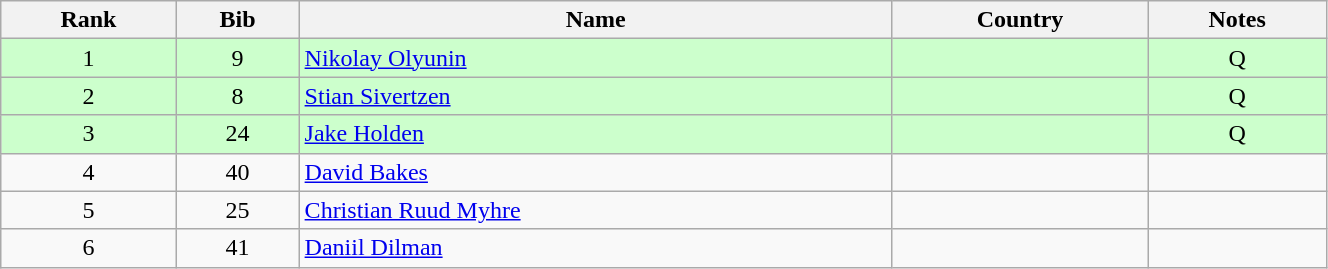<table class="wikitable" style="text-align:center;" width=70%>
<tr>
<th>Rank</th>
<th>Bib</th>
<th>Name</th>
<th>Country</th>
<th>Notes</th>
</tr>
<tr bgcolor="#ccffcc">
<td>1</td>
<td>9</td>
<td align=left><a href='#'>Nikolay Olyunin</a></td>
<td align=left></td>
<td>Q</td>
</tr>
<tr bgcolor="#ccffcc">
<td>2</td>
<td>8</td>
<td align=left><a href='#'>Stian Sivertzen</a></td>
<td align=left></td>
<td>Q</td>
</tr>
<tr bgcolor="#ccffcc">
<td>3</td>
<td>24</td>
<td align=left><a href='#'>Jake Holden</a></td>
<td align=left></td>
<td>Q</td>
</tr>
<tr>
<td>4</td>
<td>40</td>
<td align=left><a href='#'>David Bakes</a></td>
<td align=left></td>
<td></td>
</tr>
<tr>
<td>5</td>
<td>25</td>
<td align=left><a href='#'>Christian Ruud Myhre</a></td>
<td align=left></td>
<td></td>
</tr>
<tr>
<td>6</td>
<td>41</td>
<td align=left><a href='#'>Daniil Dilman</a></td>
<td align=left></td>
<td></td>
</tr>
</table>
